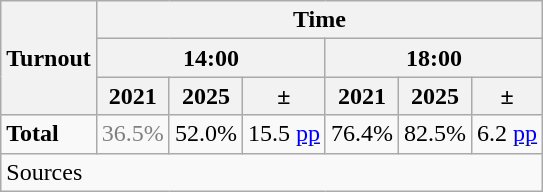<table class="wikitable sortable" style="text-align:right;">
<tr>
<th rowspan="3">Turnout</th>
<th colspan="6">Time</th>
</tr>
<tr>
<th colspan="3">14:00</th>
<th colspan="3">18:00</th>
</tr>
<tr>
<th>2021</th>
<th>2025</th>
<th>±</th>
<th>2021</th>
<th>2025</th>
<th>±</th>
</tr>
<tr>
<td align="left"><strong>Total</strong></td>
<td style="color:gray;">36.5%</td>
<td>52.0%</td>
<td> 15.5 <a href='#'>pp</a></td>
<td>76.4%</td>
<td>82.5%</td>
<td> 6.2 <a href='#'>pp</a></td>
</tr>
<tr>
<td colspan="7" align="left">Sources</td>
</tr>
</table>
